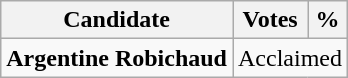<table class="wikitable">
<tr>
<th>Candidate</th>
<th>Votes</th>
<th>%</th>
</tr>
<tr>
<td><strong>Argentine Robichaud</strong></td>
<td colspan="2">Acclaimed</td>
</tr>
</table>
